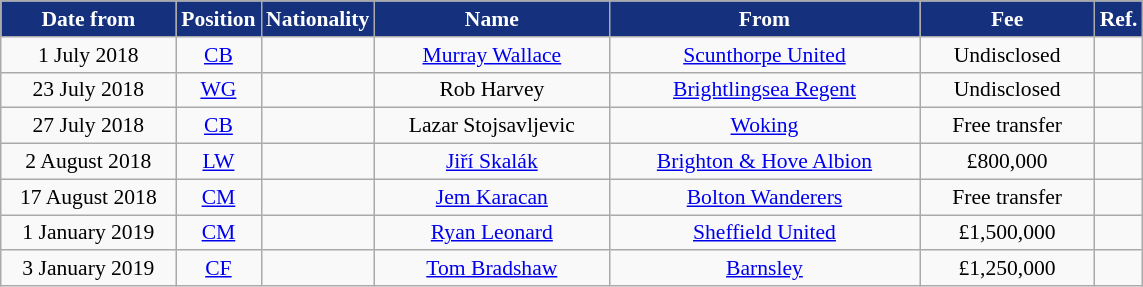<table class="wikitable"  style="text-align:center; font-size:90%; ">
<tr>
<th style="background:#15317E; color:white; width:110px;">Date from</th>
<th style="background:#15317E; color:white; width:50px;">Position</th>
<th style="background:#15317E; color:white; width:50px;">Nationality</th>
<th style="background:#15317E; color:white; width:150px;">Name</th>
<th style="background:#15317E; color:white; width:200px;">From</th>
<th style="background:#15317E; color:white; width:110px;">Fee</th>
<th style="background:#15317E; color:white; width:25px;">Ref.</th>
</tr>
<tr>
<td>1 July 2018</td>
<td><a href='#'>CB</a></td>
<td></td>
<td><a href='#'>Murray Wallace</a></td>
<td><a href='#'>Scunthorpe United</a></td>
<td>Undisclosed</td>
<td></td>
</tr>
<tr>
<td>23 July 2018</td>
<td><a href='#'>WG</a></td>
<td></td>
<td>Rob Harvey</td>
<td><a href='#'>Brightlingsea Regent</a></td>
<td>Undisclosed</td>
<td></td>
</tr>
<tr>
<td>27 July 2018</td>
<td><a href='#'>CB</a></td>
<td></td>
<td>Lazar Stojsavljevic</td>
<td><a href='#'>Woking</a></td>
<td>Free transfer</td>
<td></td>
</tr>
<tr>
<td>2 August 2018</td>
<td><a href='#'>LW</a></td>
<td></td>
<td><a href='#'>Jiří Skalák</a></td>
<td><a href='#'>Brighton & Hove Albion</a></td>
<td>£800,000</td>
<td></td>
</tr>
<tr>
<td>17 August 2018</td>
<td><a href='#'>CM</a></td>
<td></td>
<td><a href='#'>Jem Karacan</a></td>
<td><a href='#'>Bolton Wanderers</a></td>
<td>Free transfer</td>
<td></td>
</tr>
<tr>
<td>1 January 2019</td>
<td><a href='#'>CM</a></td>
<td></td>
<td><a href='#'>Ryan Leonard</a></td>
<td><a href='#'>Sheffield United</a></td>
<td>£1,500,000</td>
<td></td>
</tr>
<tr>
<td>3 January 2019</td>
<td><a href='#'>CF</a></td>
<td></td>
<td><a href='#'>Tom Bradshaw</a></td>
<td><a href='#'>Barnsley</a></td>
<td>£1,250,000</td>
<td></td>
</tr>
</table>
